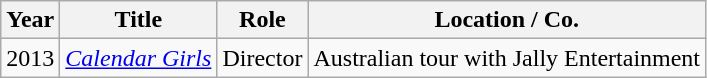<table class="wikitable plainrowheaders sortable">
<tr>
<th>Year</th>
<th>Title</th>
<th>Role</th>
<th>Location / Co.</th>
</tr>
<tr>
<td>2013</td>
<td><em><a href='#'>Calendar Girls</a></em></td>
<td>Director</td>
<td>Australian tour with Jally Entertainment</td>
</tr>
</table>
